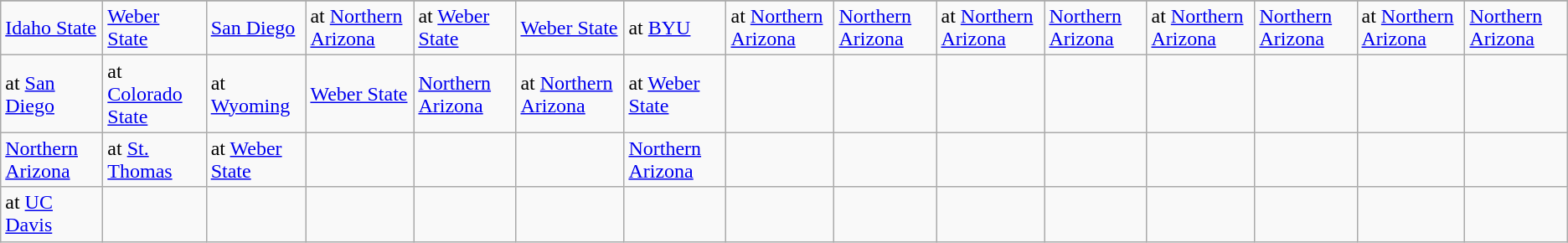<table class="wikitable">
<tr>
</tr>
<tr>
<td><a href='#'>Idaho State</a></td>
<td><a href='#'>Weber State</a></td>
<td><a href='#'>San Diego</a></td>
<td>at <a href='#'>Northern Arizona</a></td>
<td>at <a href='#'>Weber State</a></td>
<td><a href='#'>Weber State</a></td>
<td>at <a href='#'>BYU</a></td>
<td>at <a href='#'>Northern Arizona</a></td>
<td><a href='#'>Northern Arizona</a></td>
<td>at <a href='#'>Northern Arizona</a></td>
<td><a href='#'>Northern Arizona</a></td>
<td>at <a href='#'>Northern Arizona</a></td>
<td><a href='#'>Northern Arizona</a></td>
<td>at <a href='#'>Northern Arizona</a></td>
<td><a href='#'>Northern Arizona</a></td>
</tr>
<tr>
<td>at <a href='#'>San Diego</a></td>
<td>at <a href='#'>Colorado State</a></td>
<td>at <a href='#'>Wyoming</a></td>
<td><a href='#'>Weber State</a></td>
<td><a href='#'>Northern Arizona</a></td>
<td>at <a href='#'>Northern Arizona</a></td>
<td>at <a href='#'>Weber State</a></td>
<td></td>
<td></td>
<td></td>
<td></td>
<td></td>
<td></td>
<td></td>
<td></td>
</tr>
<tr>
<td><a href='#'>Northern Arizona</a></td>
<td>at <a href='#'>St. Thomas</a></td>
<td>at <a href='#'>Weber State</a></td>
<td></td>
<td></td>
<td></td>
<td><a href='#'>Northern Arizona</a></td>
<td></td>
<td></td>
<td></td>
<td></td>
<td></td>
<td></td>
<td></td>
<td></td>
</tr>
<tr>
<td>at <a href='#'>UC Davis</a></td>
<td></td>
<td></td>
<td></td>
<td></td>
<td></td>
<td></td>
<td></td>
<td></td>
<td></td>
<td></td>
<td></td>
<td></td>
<td></td>
<td></td>
</tr>
</table>
